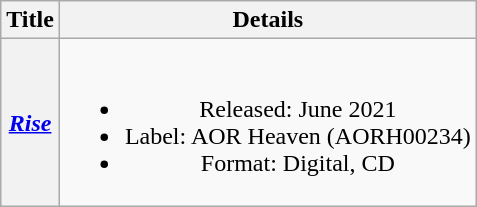<table class="wikitable plainrowheaders" style="text-align:center;" border="1">
<tr>
<th>Title</th>
<th>Details</th>
</tr>
<tr>
<th scope="row"><em><a href='#'>Rise</a></em></th>
<td><br><ul><li>Released: June 2021</li><li>Label: AOR Heaven (AORH00234)</li><li>Format: Digital, CD</li></ul></td>
</tr>
</table>
